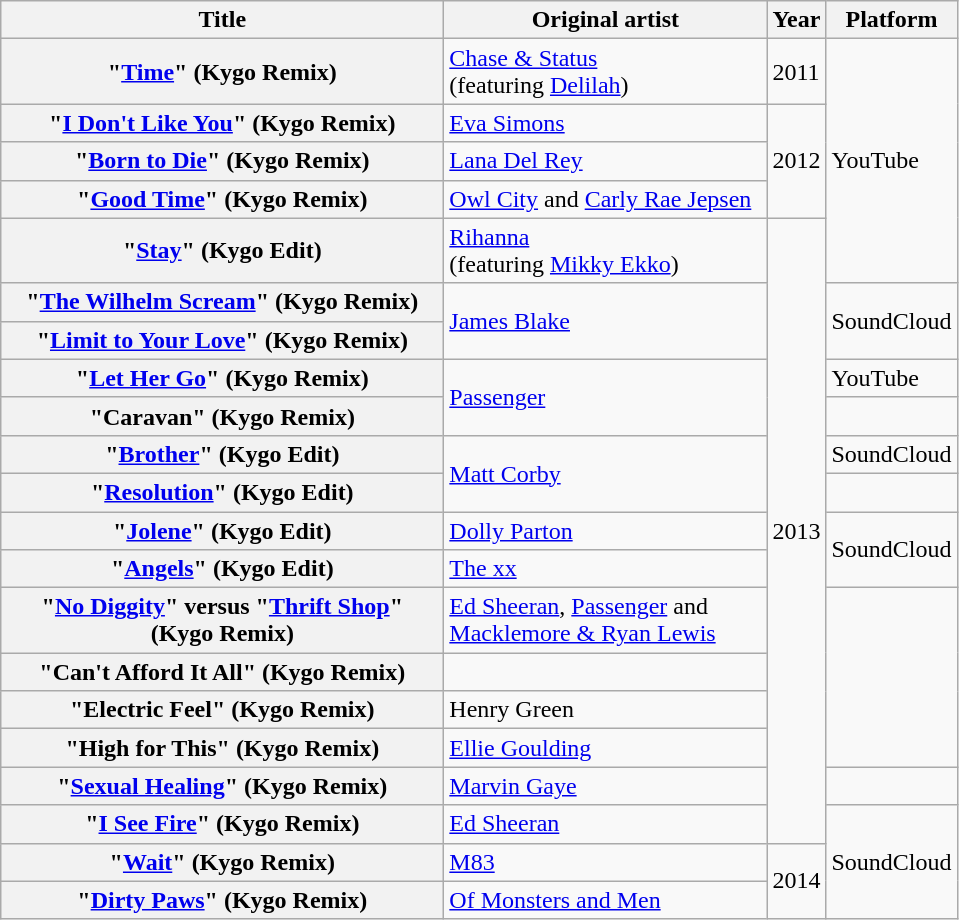<table class="wikitable plainrowheaders">
<tr>
<th scope="col" style="width:18em;">Title</th>
<th scope="col" style="width:13em;">Original artist</th>
<th scope="col" style="width:1em;">Year</th>
<th scope="col">Platform</th>
</tr>
<tr>
<th scope="row">"<a href='#'>Time</a>" <span>(Kygo Remix)</span></th>
<td><a href='#'>Chase & Status</a><br><span>(featuring <a href='#'>Delilah</a>)</span></td>
<td>2011</td>
<td rowspan="5">YouTube</td>
</tr>
<tr>
<th scope="row">"<a href='#'>I Don't Like You</a>" <span>(Kygo Remix)</span></th>
<td><a href='#'>Eva Simons</a></td>
<td rowspan="3">2012</td>
</tr>
<tr>
<th scope="row">"<a href='#'>Born to Die</a>" <span>(Kygo Remix)</span></th>
<td><a href='#'>Lana Del Rey</a></td>
</tr>
<tr>
<th scope="row">"<a href='#'>Good Time</a>" <span>(Kygo Remix)</span></th>
<td><a href='#'>Owl City</a> and <a href='#'>Carly Rae Jepsen</a></td>
</tr>
<tr>
<th scope="row">"<a href='#'>Stay</a>" <span>(Kygo Edit)</span></th>
<td><a href='#'>Rihanna</a><br><span>(featuring <a href='#'>Mikky Ekko</a>)</span></td>
<td rowspan="15">2013</td>
</tr>
<tr>
<th scope="row">"<a href='#'>The Wilhelm Scream</a>" <span>(Kygo Remix)</span></th>
<td rowspan="2"><a href='#'>James Blake</a></td>
<td rowspan="2">SoundCloud</td>
</tr>
<tr>
<th scope="row">"<a href='#'>Limit to Your Love</a>" <span>(Kygo Remix)</span></th>
</tr>
<tr>
<th scope="row">"<a href='#'>Let Her Go</a>" <span>(Kygo Remix)</span></th>
<td rowspan="2"><a href='#'>Passenger</a></td>
<td>YouTube</td>
</tr>
<tr>
<th scope="row">"Caravan" <span>(Kygo Remix)</span></th>
<td></td>
</tr>
<tr>
<th scope="row">"<a href='#'>Brother</a>" <span>(Kygo Edit)</span></th>
<td rowspan="2"><a href='#'>Matt Corby</a></td>
<td>SoundCloud</td>
</tr>
<tr>
<th scope="row">"<a href='#'>Resolution</a>" <span>(Kygo Edit)</span></th>
<td></td>
</tr>
<tr>
<th scope="row">"<a href='#'>Jolene</a>" <span>(Kygo Edit)</span></th>
<td><a href='#'>Dolly Parton</a></td>
<td rowspan="2">SoundCloud</td>
</tr>
<tr>
<th scope="row">"<a href='#'>Angels</a>" <span>(Kygo Edit)</span></th>
<td><a href='#'>The xx</a></td>
</tr>
<tr>
<th scope="row">"<a href='#'>No Diggity</a>" versus "<a href='#'>Thrift Shop</a>" <br><span>(Kygo Remix)</span> </th>
<td><a href='#'>Ed Sheeran</a>, <a href='#'>Passenger</a> and <a href='#'>Macklemore & Ryan Lewis</a></td>
<td rowspan=4></td>
</tr>
<tr>
<th scope="row">"Can't Afford It All" <span>(Kygo Remix)</span></th>
<td> </td>
</tr>
<tr>
<th scope="row">"Electric Feel" <span>(Kygo Remix)</span><br></th>
<td>Henry Green</td>
</tr>
<tr>
<th scope="row">"High for This" <span>(Kygo Remix)</span></th>
<td><a href='#'>Ellie Goulding</a></td>
</tr>
<tr>
<th scope="row">"<a href='#'>Sexual Healing</a>" <span>(Kygo Remix)</span><br></th>
<td><a href='#'>Marvin Gaye</a></td>
<td></td>
</tr>
<tr>
<th scope="row">"<a href='#'>I See Fire</a>" <span>(Kygo Remix)</span></th>
<td><a href='#'>Ed Sheeran</a></td>
<td rowspan="3">SoundCloud</td>
</tr>
<tr>
<th scope="row">"<a href='#'>Wait</a>" <span>(Kygo Remix)</span></th>
<td><a href='#'>M83</a></td>
<td rowspan="2">2014</td>
</tr>
<tr>
<th scope="row">"<a href='#'>Dirty Paws</a>" <span>(Kygo Remix)</span></th>
<td><a href='#'>Of Monsters and Men</a></td>
</tr>
</table>
